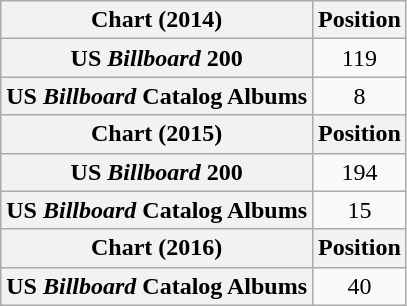<table class="wikitable sortable plainrowheaders">
<tr>
<th scope="col">Chart (2014)</th>
<th scope="col">Position</th>
</tr>
<tr>
<th scope="row">US <em>Billboard</em> 200</th>
<td style="text-align:center;">119</td>
</tr>
<tr>
<th scope="row">US <em>Billboard</em> Catalog Albums</th>
<td style="text-align:center;">8</td>
</tr>
<tr>
<th scope="col">Chart (2015)</th>
<th scope="col">Position</th>
</tr>
<tr>
<th scope="row">US <em>Billboard</em> 200</th>
<td style="text-align:center;">194</td>
</tr>
<tr>
<th scope="row">US <em>Billboard</em> Catalog Albums</th>
<td style="text-align:center;">15</td>
</tr>
<tr>
<th scope="col">Chart (2016)</th>
<th scope="col">Position</th>
</tr>
<tr>
<th scope="row">US <em>Billboard</em> Catalog Albums</th>
<td style="text-align:center;">40</td>
</tr>
</table>
